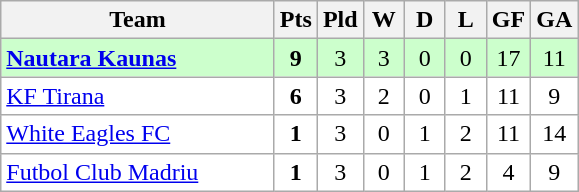<table class="wikitable" style="text-align: center;">
<tr>
<th width="175">Team</th>
<th width="20">Pts</th>
<th width="20">Pld</th>
<th width="20">W</th>
<th width="20">D</th>
<th width="20">L</th>
<th width="20">GF</th>
<th width="20">GA</th>
</tr>
<tr bgcolor="#ccffcc">
<td align="left"> <strong><a href='#'>Nautara Kaunas</a></strong></td>
<td><strong>9</strong></td>
<td>3</td>
<td>3</td>
<td>0</td>
<td>0</td>
<td>17</td>
<td>11</td>
</tr>
<tr bgcolor=ffffff>
<td align="left"> <a href='#'>KF Tirana</a></td>
<td><strong>6</strong></td>
<td>3</td>
<td>2</td>
<td>0</td>
<td>1</td>
<td>11</td>
<td>9</td>
</tr>
<tr bgcolor=ffffff>
<td align="left"> <a href='#'>White Eagles FC</a></td>
<td><strong>1</strong></td>
<td>3</td>
<td>0</td>
<td>1</td>
<td>2</td>
<td>11</td>
<td>14</td>
</tr>
<tr bgcolor=ffffff>
<td align="left"> <a href='#'>Futbol Club Madriu</a></td>
<td><strong>1</strong></td>
<td>3</td>
<td>0</td>
<td>1</td>
<td>2</td>
<td>4</td>
<td>9</td>
</tr>
</table>
